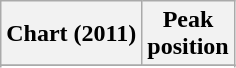<table class="wikitable">
<tr>
<th>Chart (2011)</th>
<th>Peak<br>position</th>
</tr>
<tr>
</tr>
<tr>
</tr>
</table>
